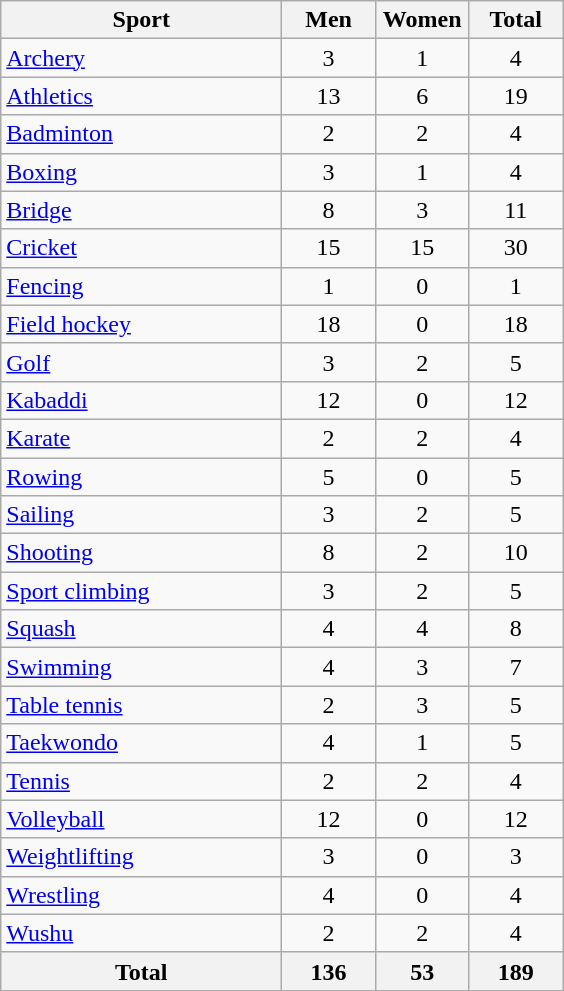<table class="wikitable sortable" style="text-align:center;">
<tr>
<th width=180>Sport</th>
<th width=55>Men</th>
<th width=55>Women</th>
<th width=55>Total</th>
</tr>
<tr>
<td align=left><a href='#'>Archery</a></td>
<td>3</td>
<td>1</td>
<td>4</td>
</tr>
<tr>
<td align=left><a href='#'>Athletics</a></td>
<td>13</td>
<td>6</td>
<td>19</td>
</tr>
<tr>
<td align=left><a href='#'>Badminton</a></td>
<td>2</td>
<td>2</td>
<td>4</td>
</tr>
<tr>
<td align=left><a href='#'>Boxing</a></td>
<td>3</td>
<td>1</td>
<td>4</td>
</tr>
<tr>
<td align=left><a href='#'>Bridge</a></td>
<td>8</td>
<td>3</td>
<td>11</td>
</tr>
<tr>
<td align=left><a href='#'>Cricket</a></td>
<td>15</td>
<td>15</td>
<td>30</td>
</tr>
<tr>
<td align=left><a href='#'>Fencing</a></td>
<td>1</td>
<td>0</td>
<td>1</td>
</tr>
<tr>
<td align=left><a href='#'>Field hockey</a></td>
<td>18</td>
<td>0</td>
<td>18</td>
</tr>
<tr>
<td align=left><a href='#'>Golf</a></td>
<td>3</td>
<td>2</td>
<td>5</td>
</tr>
<tr>
<td align=left><a href='#'>Kabaddi</a></td>
<td>12</td>
<td>0</td>
<td>12</td>
</tr>
<tr>
<td align=left><a href='#'>Karate</a></td>
<td>2</td>
<td>2</td>
<td>4</td>
</tr>
<tr>
<td align=left><a href='#'>Rowing</a></td>
<td>5</td>
<td>0</td>
<td>5</td>
</tr>
<tr>
<td align=left><a href='#'>Sailing</a></td>
<td>3</td>
<td>2</td>
<td>5</td>
</tr>
<tr>
<td align=left><a href='#'>Shooting</a></td>
<td>8</td>
<td>2</td>
<td>10</td>
</tr>
<tr>
<td align=left><a href='#'>Sport climbing</a></td>
<td>3</td>
<td>2</td>
<td>5</td>
</tr>
<tr>
<td align=left><a href='#'>Squash</a></td>
<td>4</td>
<td>4</td>
<td>8</td>
</tr>
<tr>
<td align=left><a href='#'>Swimming</a></td>
<td>4</td>
<td>3</td>
<td>7</td>
</tr>
<tr>
<td align=left><a href='#'>Table tennis</a></td>
<td>2</td>
<td>3</td>
<td>5</td>
</tr>
<tr>
<td align=left><a href='#'>Taekwondo</a></td>
<td>4</td>
<td>1</td>
<td>5</td>
</tr>
<tr>
<td align=left><a href='#'>Tennis</a></td>
<td>2</td>
<td>2</td>
<td>4</td>
</tr>
<tr>
<td align=left><a href='#'>Volleyball</a></td>
<td>12</td>
<td>0</td>
<td>12</td>
</tr>
<tr>
<td align=left><a href='#'>Weightlifting</a></td>
<td>3</td>
<td>0</td>
<td>3</td>
</tr>
<tr>
<td align=left><a href='#'>Wrestling</a></td>
<td>4</td>
<td>0</td>
<td>4</td>
</tr>
<tr>
<td align=left><a href='#'>Wushu</a></td>
<td>2</td>
<td>2</td>
<td>4</td>
</tr>
<tr>
<th>Total</th>
<th>136</th>
<th>53</th>
<th>189</th>
</tr>
</table>
